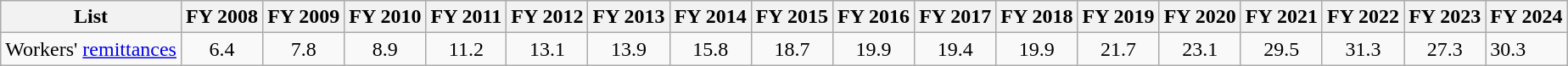<table class="wikitable">
<tr>
<th>List</th>
<th>FY 2008</th>
<th>FY 2009</th>
<th>FY 2010</th>
<th>FY 2011</th>
<th>FY 2012</th>
<th>FY 2013</th>
<th>FY 2014</th>
<th>FY 2015</th>
<th>FY 2016</th>
<th>FY 2017</th>
<th>FY 2018</th>
<th>FY 2019</th>
<th>FY 2020</th>
<th>FY 2021</th>
<th>FY 2022</th>
<th>FY 2023</th>
<th>FY 2024</th>
</tr>
<tr>
<td>Workers' <a href='#'>remittances</a></td>
<td style="text-align:center"> 6.4</td>
<td style="text-align:center"> 7.8</td>
<td style="text-align:center"> 8.9</td>
<td style="text-align:center"> 11.2</td>
<td style="text-align:center"> 13.1</td>
<td style="text-align:center"> 13.9</td>
<td style="text-align:center"> 15.8</td>
<td style="text-align:center"> 18.7</td>
<td style="text-align:center"> 19.9</td>
<td style="text-align:center"> 19.4</td>
<td style="text-align:center"> 19.9</td>
<td style="text-align:center"> 21.7</td>
<td style="text-align:center"> 23.1</td>
<td style="text-align:center"> 29.5</td>
<td style="text-align:center"> 31.3</td>
<td style="text-align:center"> 27.3</td>
<td>30.3</td>
</tr>
</table>
